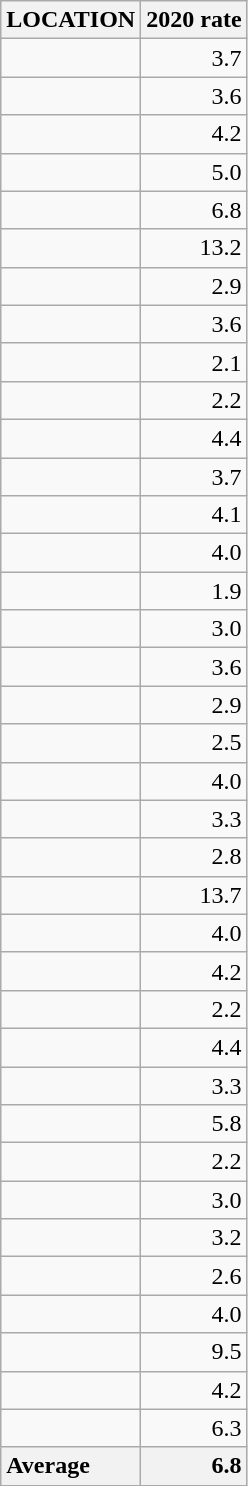<table class="wikitable sortable mw-datatable static-row-numbers sticky-header" style=text-align:right;>
<tr>
<th>LOCATION</th>
<th>2020 rate</th>
</tr>
<tr>
<td></td>
<td>3.7</td>
</tr>
<tr>
<td></td>
<td>3.6</td>
</tr>
<tr>
<td></td>
<td>4.2</td>
</tr>
<tr>
<td></td>
<td>5.0</td>
</tr>
<tr>
<td></td>
<td>6.8</td>
</tr>
<tr>
<td></td>
<td>13.2</td>
</tr>
<tr>
<td></td>
<td>2.9</td>
</tr>
<tr>
<td></td>
<td>3.6</td>
</tr>
<tr>
<td></td>
<td>2.1</td>
</tr>
<tr>
<td></td>
<td>2.2</td>
</tr>
<tr>
<td></td>
<td>4.4</td>
</tr>
<tr>
<td></td>
<td>3.7</td>
</tr>
<tr>
<td></td>
<td>4.1</td>
</tr>
<tr>
<td></td>
<td>4.0</td>
</tr>
<tr>
<td></td>
<td>1.9</td>
</tr>
<tr>
<td></td>
<td>3.0</td>
</tr>
<tr>
<td></td>
<td>3.6</td>
</tr>
<tr>
<td></td>
<td>2.9</td>
</tr>
<tr>
<td></td>
<td>2.5</td>
</tr>
<tr>
<td></td>
<td>4.0</td>
</tr>
<tr>
<td></td>
<td>3.3</td>
</tr>
<tr>
<td></td>
<td>2.8</td>
</tr>
<tr>
<td></td>
<td>13.7</td>
</tr>
<tr>
<td></td>
<td>4.0</td>
</tr>
<tr>
<td></td>
<td>4.2</td>
</tr>
<tr>
<td></td>
<td>2.2</td>
</tr>
<tr>
<td></td>
<td>4.4</td>
</tr>
<tr>
<td></td>
<td>3.3</td>
</tr>
<tr>
<td></td>
<td>5.8</td>
</tr>
<tr>
<td></td>
<td>2.2</td>
</tr>
<tr>
<td></td>
<td>3.0</td>
</tr>
<tr>
<td></td>
<td>3.2</td>
</tr>
<tr>
<td></td>
<td>2.6</td>
</tr>
<tr>
<td></td>
<td>4.0</td>
</tr>
<tr>
<td></td>
<td>9.5</td>
</tr>
<tr>
<td></td>
<td>4.2</td>
</tr>
<tr>
<td></td>
<td>6.3</td>
</tr>
<tr class=static-row-header>
<th style=text-align:left> Average</th>
<th style=text-align:right>6.8</th>
</tr>
</table>
